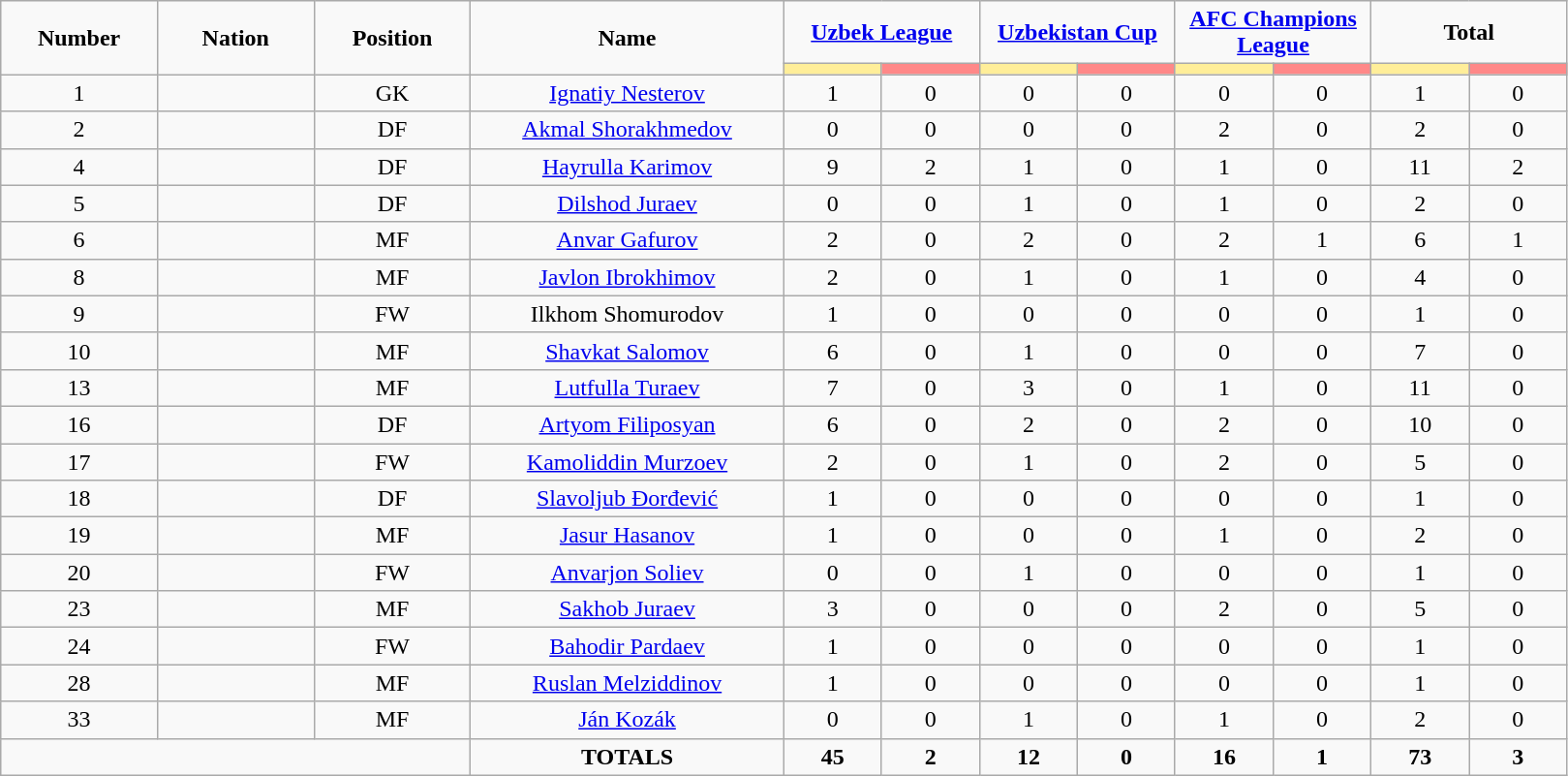<table class="wikitable" style="font-size: 100%; text-align: center;">
<tr>
<td rowspan="2" width="10%" align="center"><strong>Number</strong></td>
<td rowspan="2" width="10%" align="center"><strong>Nation</strong></td>
<td rowspan="2" width="10%" align="center"><strong>Position</strong></td>
<td rowspan="2" width="20%" align="center"><strong>Name</strong></td>
<td colspan="2" align="center"><strong><a href='#'>Uzbek League</a></strong></td>
<td colspan="2" align="center"><strong><a href='#'>Uzbekistan Cup</a></strong></td>
<td colspan="2" align="center"><strong><a href='#'>AFC Champions League</a></strong></td>
<td colspan="2" align="center"><strong>Total</strong></td>
</tr>
<tr>
<th width=60 style="background: #FFEE99"></th>
<th width=60 style="background: #FF8888"></th>
<th width=60 style="background: #FFEE99"></th>
<th width=60 style="background: #FF8888"></th>
<th width=60 style="background: #FFEE99"></th>
<th width=60 style="background: #FF8888"></th>
<th width=60 style="background: #FFEE99"></th>
<th width=60 style="background: #FF8888"></th>
</tr>
<tr>
<td>1</td>
<td></td>
<td>GK</td>
<td><a href='#'>Ignatiy Nesterov</a></td>
<td>1</td>
<td>0</td>
<td>0</td>
<td>0</td>
<td>0</td>
<td>0</td>
<td>1</td>
<td>0</td>
</tr>
<tr>
<td>2</td>
<td></td>
<td>DF</td>
<td><a href='#'>Akmal Shorakhmedov</a></td>
<td>0</td>
<td>0</td>
<td>0</td>
<td>0</td>
<td>2</td>
<td>0</td>
<td>2</td>
<td>0</td>
</tr>
<tr>
<td>4</td>
<td></td>
<td>DF</td>
<td><a href='#'>Hayrulla Karimov</a></td>
<td>9</td>
<td>2</td>
<td>1</td>
<td>0</td>
<td>1</td>
<td>0</td>
<td>11</td>
<td>2</td>
</tr>
<tr>
<td>5</td>
<td></td>
<td>DF</td>
<td><a href='#'>Dilshod Juraev</a></td>
<td>0</td>
<td>0</td>
<td>1</td>
<td>0</td>
<td>1</td>
<td>0</td>
<td>2</td>
<td>0</td>
</tr>
<tr>
<td>6</td>
<td></td>
<td>MF</td>
<td><a href='#'>Anvar Gafurov</a></td>
<td>2</td>
<td>0</td>
<td>2</td>
<td>0</td>
<td>2</td>
<td>1</td>
<td>6</td>
<td>1</td>
</tr>
<tr>
<td>8</td>
<td></td>
<td>MF</td>
<td><a href='#'>Javlon Ibrokhimov</a></td>
<td>2</td>
<td>0</td>
<td>1</td>
<td>0</td>
<td>1</td>
<td>0</td>
<td>4</td>
<td>0</td>
</tr>
<tr>
<td>9</td>
<td></td>
<td>FW</td>
<td>Ilkhom Shomurodov</td>
<td>1</td>
<td>0</td>
<td>0</td>
<td>0</td>
<td>0</td>
<td>0</td>
<td>1</td>
<td>0</td>
</tr>
<tr>
<td>10</td>
<td></td>
<td>MF</td>
<td><a href='#'>Shavkat Salomov</a></td>
<td>6</td>
<td>0</td>
<td>1</td>
<td>0</td>
<td>0</td>
<td>0</td>
<td>7</td>
<td>0</td>
</tr>
<tr>
<td>13</td>
<td></td>
<td>MF</td>
<td><a href='#'>Lutfulla Turaev</a></td>
<td>7</td>
<td>0</td>
<td>3</td>
<td>0</td>
<td>1</td>
<td>0</td>
<td>11</td>
<td>0</td>
</tr>
<tr>
<td>16</td>
<td></td>
<td>DF</td>
<td><a href='#'>Artyom Filiposyan</a></td>
<td>6</td>
<td>0</td>
<td>2</td>
<td>0</td>
<td>2</td>
<td>0</td>
<td>10</td>
<td>0</td>
</tr>
<tr>
<td>17</td>
<td></td>
<td>FW</td>
<td><a href='#'>Kamoliddin Murzoev</a></td>
<td>2</td>
<td>0</td>
<td>1</td>
<td>0</td>
<td>2</td>
<td>0</td>
<td>5</td>
<td>0</td>
</tr>
<tr>
<td>18</td>
<td></td>
<td>DF</td>
<td><a href='#'>Slavoljub Đorđević</a></td>
<td>1</td>
<td>0</td>
<td>0</td>
<td>0</td>
<td>0</td>
<td>0</td>
<td>1</td>
<td>0</td>
</tr>
<tr>
<td>19</td>
<td></td>
<td>MF</td>
<td><a href='#'>Jasur Hasanov</a></td>
<td>1</td>
<td>0</td>
<td>0</td>
<td>0</td>
<td>1</td>
<td>0</td>
<td>2</td>
<td>0</td>
</tr>
<tr>
<td>20</td>
<td></td>
<td>FW</td>
<td><a href='#'>Anvarjon Soliev</a></td>
<td>0</td>
<td>0</td>
<td>1</td>
<td>0</td>
<td>0</td>
<td>0</td>
<td>1</td>
<td>0</td>
</tr>
<tr>
<td>23</td>
<td></td>
<td>MF</td>
<td><a href='#'>Sakhob Juraev</a></td>
<td>3</td>
<td>0</td>
<td>0</td>
<td>0</td>
<td>2</td>
<td>0</td>
<td>5</td>
<td>0</td>
</tr>
<tr>
<td>24</td>
<td></td>
<td>FW</td>
<td><a href='#'>Bahodir Pardaev</a></td>
<td>1</td>
<td>0</td>
<td>0</td>
<td>0</td>
<td>0</td>
<td>0</td>
<td>1</td>
<td>0</td>
</tr>
<tr>
<td>28</td>
<td></td>
<td>MF</td>
<td><a href='#'>Ruslan Melziddinov</a></td>
<td>1</td>
<td>0</td>
<td>0</td>
<td>0</td>
<td>0</td>
<td>0</td>
<td>1</td>
<td>0</td>
</tr>
<tr>
<td>33</td>
<td></td>
<td>MF</td>
<td><a href='#'>Ján Kozák</a></td>
<td>0</td>
<td>0</td>
<td>1</td>
<td>0</td>
<td>1</td>
<td>0</td>
<td>2</td>
<td>0</td>
</tr>
<tr>
<td colspan="3"></td>
<td><strong>TOTALS</strong></td>
<td><strong>45</strong></td>
<td><strong>2</strong></td>
<td><strong>12</strong></td>
<td><strong>0</strong></td>
<td><strong>16</strong></td>
<td><strong>1</strong></td>
<td><strong>73</strong></td>
<td><strong>3</strong></td>
</tr>
</table>
